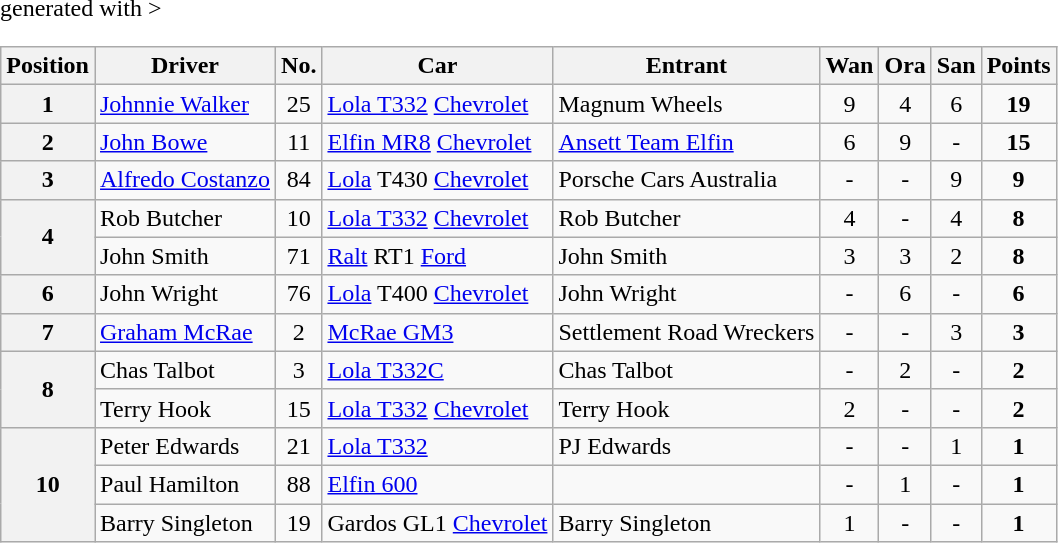<table class="wikitable" border="1" <hiddentext>generated with >
<tr style="font-weight:bold">
<th>Position</th>
<th>Driver</th>
<th>No.</th>
<th>Car</th>
<th>Entrant</th>
<th>Wan</th>
<th>Ora</th>
<th>San</th>
<th>Points</th>
</tr>
<tr>
<th>1</th>
<td><a href='#'>Johnnie Walker</a></td>
<td align="center">25</td>
<td><a href='#'>Lola T332</a> <a href='#'>Chevrolet</a></td>
<td>Magnum Wheels</td>
<td align="center">9</td>
<td align="center">4</td>
<td align="center">6</td>
<td align="center"><strong>19</strong></td>
</tr>
<tr>
<th>2</th>
<td><a href='#'>John Bowe</a></td>
<td align="center">11</td>
<td><a href='#'>Elfin MR8</a> <a href='#'>Chevrolet</a></td>
<td><a href='#'>Ansett Team Elfin</a></td>
<td align="center">6</td>
<td align="center">9</td>
<td align="center">-</td>
<td align="center"><strong>15</strong></td>
</tr>
<tr>
<th>3</th>
<td><a href='#'>Alfredo Costanzo</a></td>
<td align="center">84</td>
<td><a href='#'>Lola</a> T430 <a href='#'>Chevrolet</a></td>
<td>Porsche Cars Australia</td>
<td align="center">-</td>
<td align="center">-</td>
<td align="center">9</td>
<td align="center"><strong>9</strong></td>
</tr>
<tr>
<th rowspan=2>4</th>
<td>Rob Butcher</td>
<td align="center">10</td>
<td><a href='#'>Lola T332</a> <a href='#'>Chevrolet</a></td>
<td>Rob Butcher</td>
<td align="center">4</td>
<td align="center">-</td>
<td align="center">4</td>
<td align="center"><strong>8</strong></td>
</tr>
<tr>
<td>John Smith</td>
<td align="center">71</td>
<td><a href='#'>Ralt</a> RT1 <a href='#'>Ford</a></td>
<td>John Smith</td>
<td align="center">3</td>
<td align="center">3</td>
<td align="center">2</td>
<td align="center"><strong>8</strong></td>
</tr>
<tr>
<th>6</th>
<td>John Wright</td>
<td align="center">76</td>
<td><a href='#'>Lola</a> T400 <a href='#'>Chevrolet</a></td>
<td>John Wright</td>
<td align="center">-</td>
<td align="center">6</td>
<td align="center">-</td>
<td align="center"><strong>6</strong></td>
</tr>
<tr>
<th>7</th>
<td><a href='#'>Graham McRae</a></td>
<td align="center">2</td>
<td><a href='#'>McRae GM3</a></td>
<td>Settlement Road Wreckers</td>
<td align="center">-</td>
<td align="center">-</td>
<td align="center">3</td>
<td align="center"><strong>3</strong></td>
</tr>
<tr>
<th rowspan=2>8</th>
<td>Chas Talbot</td>
<td align="center">3</td>
<td><a href='#'>Lola T332C</a></td>
<td>Chas Talbot</td>
<td align="center">-</td>
<td align="center">2</td>
<td align="center">-</td>
<td align="center"><strong>2</strong></td>
</tr>
<tr>
<td>Terry Hook</td>
<td align="center">15</td>
<td><a href='#'>Lola T332</a> <a href='#'>Chevrolet</a></td>
<td>Terry Hook</td>
<td align="center">2</td>
<td align="center">-</td>
<td align="center">-</td>
<td align="center"><strong>2</strong></td>
</tr>
<tr>
<th rowspan=3>10</th>
<td>Peter Edwards</td>
<td align="center">21</td>
<td><a href='#'>Lola T332</a></td>
<td>PJ Edwards</td>
<td align="center">-</td>
<td align="center">-</td>
<td align="center">1</td>
<td align="center"><strong>1</strong></td>
</tr>
<tr>
<td>Paul Hamilton</td>
<td align="center">88</td>
<td><a href='#'>Elfin 600</a></td>
<td></td>
<td align="center">-</td>
<td align="center">1</td>
<td align="center">-</td>
<td align="center"><strong>1</strong></td>
</tr>
<tr>
<td>Barry Singleton</td>
<td align="center">19</td>
<td>Gardos GL1 <a href='#'>Chevrolet</a></td>
<td>Barry Singleton</td>
<td align="center">1</td>
<td align="center">-</td>
<td align="center">-</td>
<td align="center"><strong>1</strong></td>
</tr>
</table>
